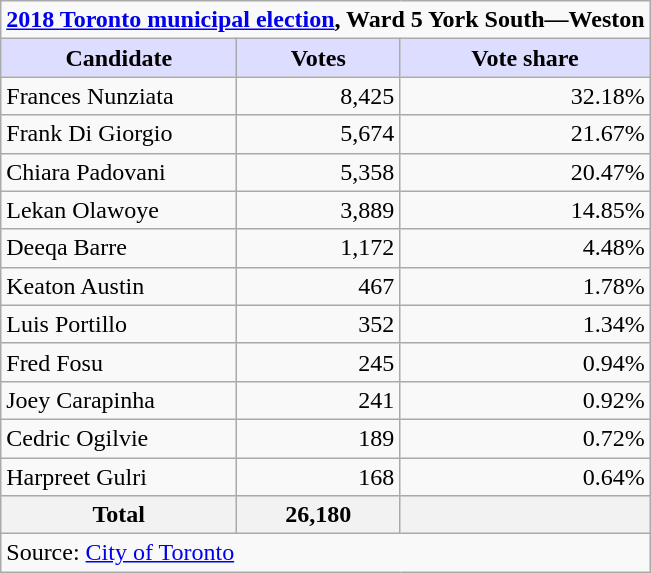<table class="wikitable plainrowheaders">
<tr>
<td colspan="3"><strong><a href='#'>2018 Toronto municipal election</a>, Ward 5 York South—Weston</strong></td>
</tr>
<tr>
<th scope="col" style="background:#ddf; width:150px;">Candidate</th>
<th scope="col" style="background:#ddf;">Votes</th>
<th scope="col" style="background:#ddf;">Vote share</th>
</tr>
<tr>
<td scope="row">Frances Nunziata</td>
<td align="right">8,425</td>
<td align="right">32.18%</td>
</tr>
<tr>
<td scope="row">Frank Di Giorgio</td>
<td align="right">5,674</td>
<td align="right">21.67%</td>
</tr>
<tr>
<td scope="row">Chiara Padovani</td>
<td align="right">5,358</td>
<td align="right">20.47%</td>
</tr>
<tr>
<td scope="row">Lekan Olawoye</td>
<td align="right">3,889</td>
<td align="right">14.85%</td>
</tr>
<tr>
<td scope="row">Deeqa Barre</td>
<td align="right">1,172</td>
<td align="right">4.48%</td>
</tr>
<tr>
<td scope="row">Keaton Austin</td>
<td align="right">467</td>
<td align="right">1.78%</td>
</tr>
<tr>
<td scope="row">Luis Portillo</td>
<td align="right">352</td>
<td align="right">1.34%</td>
</tr>
<tr>
<td scope="row">Fred Fosu</td>
<td align="right">245</td>
<td align="right">0.94%</td>
</tr>
<tr>
<td>Joey Carapinha</td>
<td align="right">241</td>
<td align="right">0.92%</td>
</tr>
<tr>
<td scope="row">Cedric Ogilvie</td>
<td align="right">189</td>
<td align="right">0.72%</td>
</tr>
<tr>
<td>Harpreet Gulri</td>
<td align="right">168</td>
<td align="right">0.64%</td>
</tr>
<tr>
<th scope="row"><strong>Total</strong></th>
<th align="right">26,180</th>
<th align="right"></th>
</tr>
<tr>
<td colspan="3">Source: <a href='#'>City of Toronto</a></td>
</tr>
</table>
